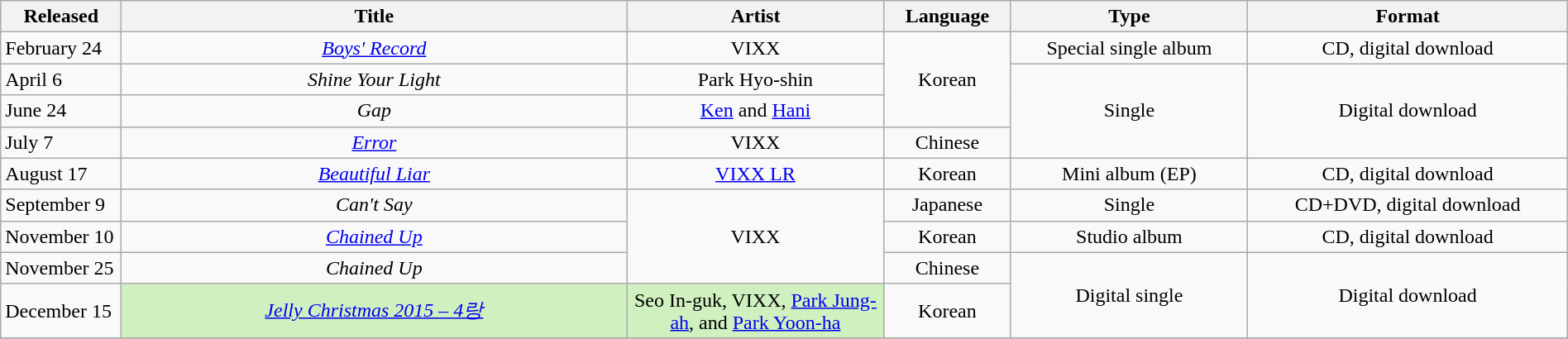<table class="wikitable"  style="width:100%">
<tr>
<th width=90px>Released</th>
<th width=400px>Title</th>
<th width=200px>Artist</th>
<th>Language</th>
<th>Type</th>
<th>Format</th>
</tr>
<tr>
<td>February 24</td>
<td align="center"><em><a href='#'>Boys' Record</a></em></td>
<td align="center">VIXX</td>
<td align="center" rowspan="3">Korean</td>
<td align="center">Special single album</td>
<td align="center">CD, digital download</td>
</tr>
<tr>
<td>April 6</td>
<td align="center"><em>Shine Your Light</em></td>
<td align="center">Park Hyo-shin</td>
<td align="center" rowspan="3">Single</td>
<td align="center" rowspan="3">Digital download</td>
</tr>
<tr>
<td>June 24</td>
<td align="center"><em>Gap</em></td>
<td align="center"><a href='#'>Ken</a> and <a href='#'>Hani</a></td>
</tr>
<tr>
<td>July 7</td>
<td align="center"><em><a href='#'>Error</a></em></td>
<td align="center">VIXX</td>
<td align="center">Chinese</td>
</tr>
<tr>
<td>August 17</td>
<td align="center"><em><a href='#'>Beautiful Liar</a></em></td>
<td align="center"><a href='#'>VIXX LR</a></td>
<td align="center">Korean</td>
<td align="center">Mini album (EP)</td>
<td align="center">CD, digital download</td>
</tr>
<tr>
<td>September 9</td>
<td align="center"><em>Can't Say</em></td>
<td align="center" rowspan="3">VIXX</td>
<td align="center">Japanese</td>
<td align="center">Single</td>
<td align="center">CD+DVD, digital download</td>
</tr>
<tr>
<td>November 10</td>
<td align="center"><em><a href='#'>Chained Up</a></em></td>
<td align="center">Korean</td>
<td align="center">Studio album</td>
<td align="center">CD, digital download</td>
</tr>
<tr>
<td>November 25</td>
<td align="center"><em>Chained Up</em></td>
<td align="center">Chinese</td>
<td align="center" rowspan="2">Digital single</td>
<td align="center" rowspan="2">Digital download</td>
</tr>
<tr>
<td>December 15</td>
<td align="center" style="background:#D0F0C0;"><em><a href='#'>Jelly Christmas 2015 – 4랑</a></em></td>
<td align="center" style="background:#D0F0C0;">Seo In-guk, VIXX, <a href='#'>Park Jung-ah</a>, and <a href='#'>Park Yoon-ha</a></td>
<td align="center">Korean</td>
</tr>
<tr>
</tr>
</table>
